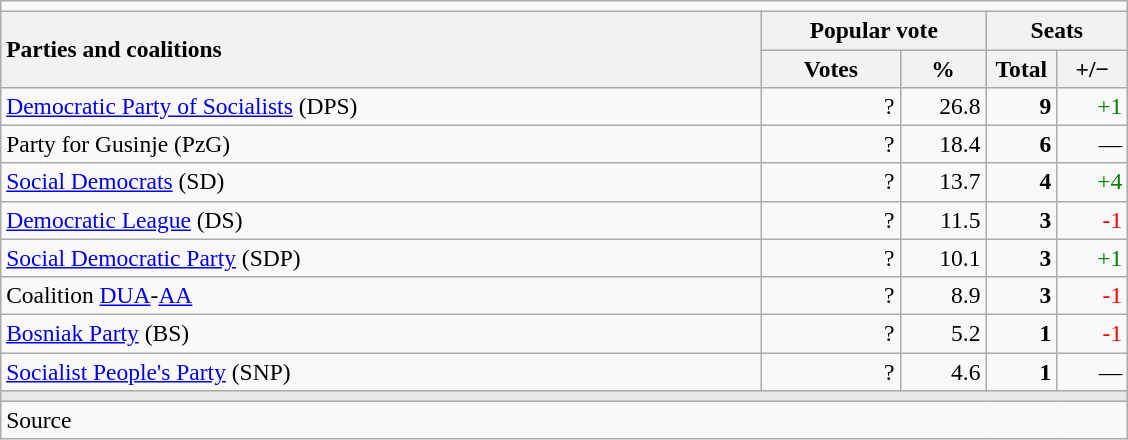<table class="wikitable" style="text-align:right; font-size:98%; margin-bottom:0">
<tr>
<td colspan="6"></td>
</tr>
<tr>
<th style="text-align:left;" rowspan="2" width="500">Parties and coalitions</th>
<th colspan="2">Popular vote</th>
<th colspan="2">Seats</th>
</tr>
<tr>
<th width="85">Votes</th>
<th width="50">%</th>
<th width="40">Total</th>
<th width="40">+/−</th>
</tr>
<tr>
<td align="left"><a href='#'>Democratic Party of Socialists</a> (DPS)</td>
<td>?</td>
<td>26.8</td>
<td><strong>9</strong></td>
<td style="color:green;">+1</td>
</tr>
<tr>
<td align="left">Party for Gusinje (PzG)</td>
<td>?</td>
<td>18.4</td>
<td><strong>6</strong></td>
<td>—</td>
</tr>
<tr>
<td align="left"><a href='#'>Social Democrats</a> (SD)</td>
<td>?</td>
<td>13.7</td>
<td><strong>4</strong></td>
<td style="color:green;">+4</td>
</tr>
<tr>
<td align="left"><a href='#'>Democratic League</a> (DS)</td>
<td>?</td>
<td>11.5</td>
<td><strong>3</strong></td>
<td style="color:red;">-1</td>
</tr>
<tr>
<td align="left"><a href='#'>Social Democratic Party</a> (SDP)</td>
<td>?</td>
<td>10.1</td>
<td><strong>3</strong></td>
<td style="color:green;">+1</td>
</tr>
<tr>
<td align="left">Coalition <a href='#'>DUA</a>-<a href='#'>AA</a></td>
<td>?</td>
<td>8.9</td>
<td><strong>3</strong></td>
<td style="color:red;">-1</td>
</tr>
<tr>
<td align="left"><a href='#'>Bosniak Party</a> (BS)</td>
<td>?</td>
<td>5.2</td>
<td><strong>1</strong></td>
<td style="color:red;">-1</td>
</tr>
<tr>
<td align="left"><a href='#'>Socialist People's Party</a> (SNP)</td>
<td>?</td>
<td>4.6</td>
<td><strong>1</strong></td>
<td>—</td>
</tr>
<tr>
<td colspan="6" bgcolor="#E9E9E9"></td>
</tr>
<tr>
<td align="left" colspan="6">Source</td>
</tr>
</table>
